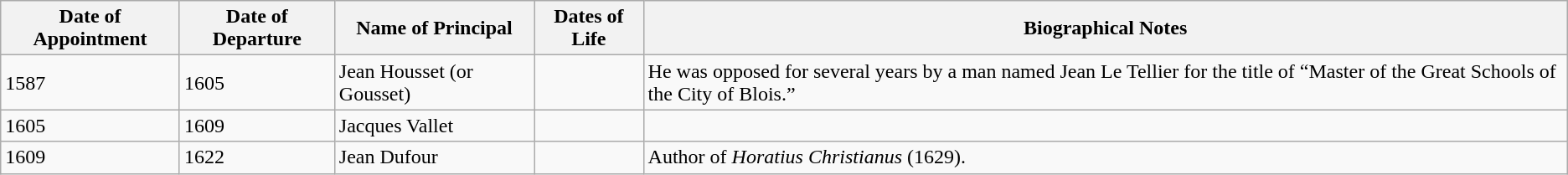<table class="wikitable alternance centre">
<tr>
<th scope="col">Date of Appointment</th>
<th scope="col">Date of Departure</th>
<th scope="col">Name of Principal</th>
<th scope="col">Dates of Life</th>
<th scope="col">Biographical Notes</th>
</tr>
<tr>
<td>1587</td>
<td>1605</td>
<td>Jean Housset (or Gousset)</td>
<td></td>
<td>He was opposed for several years by a man named Jean Le Tellier for the title of “Master of the Great Schools of the City of Blois.”</td>
</tr>
<tr>
<td>1605</td>
<td>1609</td>
<td>Jacques Vallet</td>
<td></td>
<td></td>
</tr>
<tr>
<td>1609</td>
<td>1622</td>
<td>Jean Dufour</td>
<td></td>
<td>Author of <em>Horatius Christianus</em> (1629).</td>
</tr>
</table>
